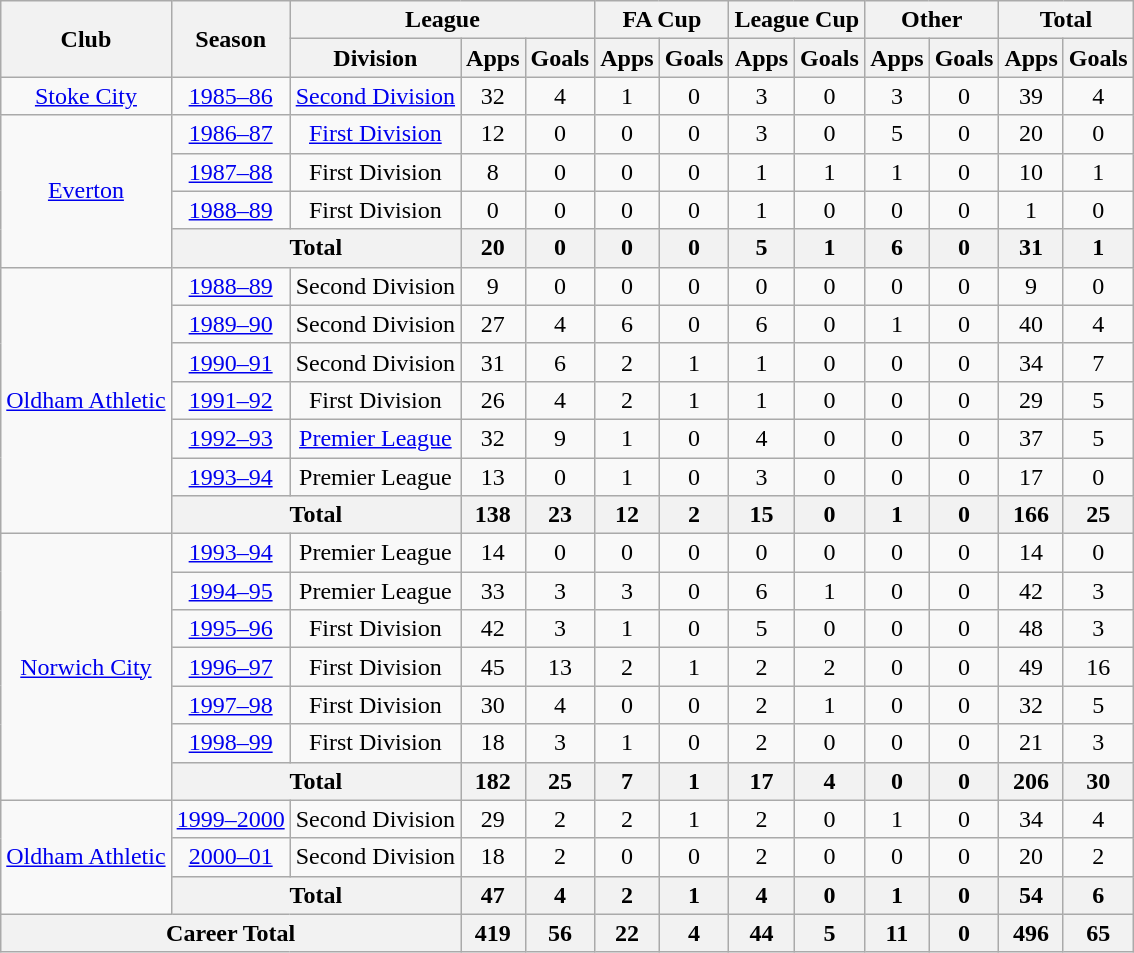<table class=wikitable style="text-align: center;">
<tr>
<th rowspan="2">Club</th>
<th rowspan="2">Season</th>
<th colspan="3">League</th>
<th colspan="2">FA Cup</th>
<th colspan="2">League Cup</th>
<th colspan="2">Other</th>
<th colspan="2">Total</th>
</tr>
<tr>
<th>Division</th>
<th>Apps</th>
<th>Goals</th>
<th>Apps</th>
<th>Goals</th>
<th>Apps</th>
<th>Goals</th>
<th>Apps</th>
<th>Goals</th>
<th>Apps</th>
<th>Goals</th>
</tr>
<tr>
<td><a href='#'>Stoke City</a></td>
<td><a href='#'>1985–86</a></td>
<td><a href='#'>Second Division</a></td>
<td>32</td>
<td>4</td>
<td>1</td>
<td>0</td>
<td>3</td>
<td>0</td>
<td>3</td>
<td>0</td>
<td>39</td>
<td>4</td>
</tr>
<tr>
<td rowspan="4"><a href='#'>Everton</a></td>
<td><a href='#'>1986–87</a></td>
<td><a href='#'>First Division</a></td>
<td>12</td>
<td>0</td>
<td>0</td>
<td>0</td>
<td>3</td>
<td>0</td>
<td>5</td>
<td>0</td>
<td>20</td>
<td>0</td>
</tr>
<tr>
<td><a href='#'>1987–88</a></td>
<td>First Division</td>
<td>8</td>
<td>0</td>
<td>0</td>
<td>0</td>
<td>1</td>
<td>1</td>
<td>1</td>
<td>0</td>
<td>10</td>
<td>1</td>
</tr>
<tr>
<td><a href='#'>1988–89</a></td>
<td>First Division</td>
<td>0</td>
<td>0</td>
<td>0</td>
<td>0</td>
<td>1</td>
<td>0</td>
<td>0</td>
<td>0</td>
<td>1</td>
<td>0</td>
</tr>
<tr>
<th colspan="2">Total</th>
<th>20</th>
<th>0</th>
<th>0</th>
<th>0</th>
<th>5</th>
<th>1</th>
<th>6</th>
<th>0</th>
<th>31</th>
<th>1</th>
</tr>
<tr>
<td rowspan="7"><a href='#'>Oldham Athletic</a></td>
<td><a href='#'>1988–89</a></td>
<td>Second Division</td>
<td>9</td>
<td>0</td>
<td>0</td>
<td>0</td>
<td>0</td>
<td>0</td>
<td>0</td>
<td>0</td>
<td>9</td>
<td>0</td>
</tr>
<tr>
<td><a href='#'>1989–90</a></td>
<td>Second Division</td>
<td>27</td>
<td>4</td>
<td>6</td>
<td>0</td>
<td>6</td>
<td>0</td>
<td>1</td>
<td>0</td>
<td>40</td>
<td>4</td>
</tr>
<tr>
<td><a href='#'>1990–91</a></td>
<td>Second Division</td>
<td>31</td>
<td>6</td>
<td>2</td>
<td>1</td>
<td>1</td>
<td>0</td>
<td>0</td>
<td>0</td>
<td>34</td>
<td>7</td>
</tr>
<tr>
<td><a href='#'>1991–92</a></td>
<td>First Division</td>
<td>26</td>
<td>4</td>
<td>2</td>
<td>1</td>
<td>1</td>
<td>0</td>
<td>0</td>
<td>0</td>
<td>29</td>
<td>5</td>
</tr>
<tr>
<td><a href='#'>1992–93</a></td>
<td><a href='#'>Premier League</a></td>
<td>32</td>
<td>9</td>
<td>1</td>
<td>0</td>
<td>4</td>
<td>0</td>
<td>0</td>
<td>0</td>
<td>37</td>
<td>5</td>
</tr>
<tr>
<td><a href='#'>1993–94</a></td>
<td>Premier League</td>
<td>13</td>
<td>0</td>
<td>1</td>
<td>0</td>
<td>3</td>
<td>0</td>
<td>0</td>
<td>0</td>
<td>17</td>
<td>0</td>
</tr>
<tr>
<th colspan="2">Total</th>
<th>138</th>
<th>23</th>
<th>12</th>
<th>2</th>
<th>15</th>
<th>0</th>
<th>1</th>
<th>0</th>
<th>166</th>
<th>25</th>
</tr>
<tr>
<td rowspan="7"><a href='#'>Norwich City</a></td>
<td><a href='#'>1993–94</a></td>
<td>Premier League</td>
<td>14</td>
<td>0</td>
<td>0</td>
<td>0</td>
<td>0</td>
<td>0</td>
<td>0</td>
<td>0</td>
<td>14</td>
<td>0</td>
</tr>
<tr>
<td><a href='#'>1994–95</a></td>
<td>Premier League</td>
<td>33</td>
<td>3</td>
<td>3</td>
<td>0</td>
<td>6</td>
<td>1</td>
<td>0</td>
<td>0</td>
<td>42</td>
<td>3</td>
</tr>
<tr>
<td><a href='#'>1995–96</a></td>
<td>First Division</td>
<td>42</td>
<td>3</td>
<td>1</td>
<td>0</td>
<td>5</td>
<td>0</td>
<td>0</td>
<td>0</td>
<td>48</td>
<td>3</td>
</tr>
<tr>
<td><a href='#'>1996–97</a></td>
<td>First Division</td>
<td>45</td>
<td>13</td>
<td>2</td>
<td>1</td>
<td>2</td>
<td>2</td>
<td>0</td>
<td>0</td>
<td>49</td>
<td>16</td>
</tr>
<tr>
<td><a href='#'>1997–98</a></td>
<td>First Division</td>
<td>30</td>
<td>4</td>
<td>0</td>
<td>0</td>
<td>2</td>
<td>1</td>
<td>0</td>
<td>0</td>
<td>32</td>
<td>5</td>
</tr>
<tr>
<td><a href='#'>1998–99</a></td>
<td>First Division</td>
<td>18</td>
<td>3</td>
<td>1</td>
<td>0</td>
<td>2</td>
<td>0</td>
<td>0</td>
<td>0</td>
<td>21</td>
<td>3</td>
</tr>
<tr>
<th colspan="2">Total</th>
<th>182</th>
<th>25</th>
<th>7</th>
<th>1</th>
<th>17</th>
<th>4</th>
<th>0</th>
<th>0</th>
<th>206</th>
<th>30</th>
</tr>
<tr>
<td rowspan="3"><a href='#'>Oldham Athletic</a></td>
<td><a href='#'>1999–2000</a></td>
<td>Second Division</td>
<td>29</td>
<td>2</td>
<td>2</td>
<td>1</td>
<td>2</td>
<td>0</td>
<td>1</td>
<td>0</td>
<td>34</td>
<td>4</td>
</tr>
<tr>
<td><a href='#'>2000–01</a></td>
<td>Second Division</td>
<td>18</td>
<td>2</td>
<td>0</td>
<td>0</td>
<td>2</td>
<td>0</td>
<td>0</td>
<td>0</td>
<td>20</td>
<td>2</td>
</tr>
<tr>
<th colspan="2">Total</th>
<th>47</th>
<th>4</th>
<th>2</th>
<th>1</th>
<th>4</th>
<th>0</th>
<th>1</th>
<th>0</th>
<th>54</th>
<th>6</th>
</tr>
<tr>
<th colspan="3">Career Total</th>
<th>419</th>
<th>56</th>
<th>22</th>
<th>4</th>
<th>44</th>
<th>5</th>
<th>11</th>
<th>0</th>
<th>496</th>
<th>65</th>
</tr>
</table>
